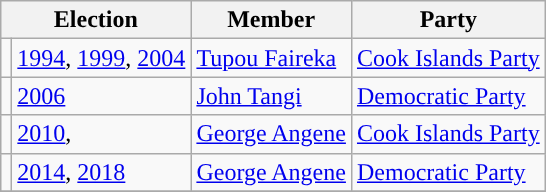<table class="wikitable">
<tr>
<th colspan="2">Election</th>
<th>Member</th>
<th>Party</th>
</tr>
<tr>
<td style="background-color: "></td>
<td><a href='#'>1994</a>, <a href='#'>1999</a>, <a href='#'>2004</a></td>
<td><a href='#'>Tupou Faireka</a></td>
<td><a href='#'>Cook Islands Party</a></td>
</tr>
<tr>
<td style="background-color: "></td>
<td><a href='#'>2006</a></td>
<td><a href='#'>John Tangi</a></td>
<td><a href='#'>Democratic Party</a></td>
</tr>
<tr>
<td style="background-color: "></td>
<td><a href='#'>2010</a>,</td>
<td><a href='#'>George Angene</a></td>
<td><a href='#'>Cook Islands Party</a></td>
</tr>
<tr>
<td style="background-color: "></td>
<td><a href='#'>2014</a>, <a href='#'>2018</a></td>
<td><a href='#'>George Angene</a></td>
<td><a href='#'>Democratic Party</a></td>
</tr>
<tr>
</tr>
</table>
